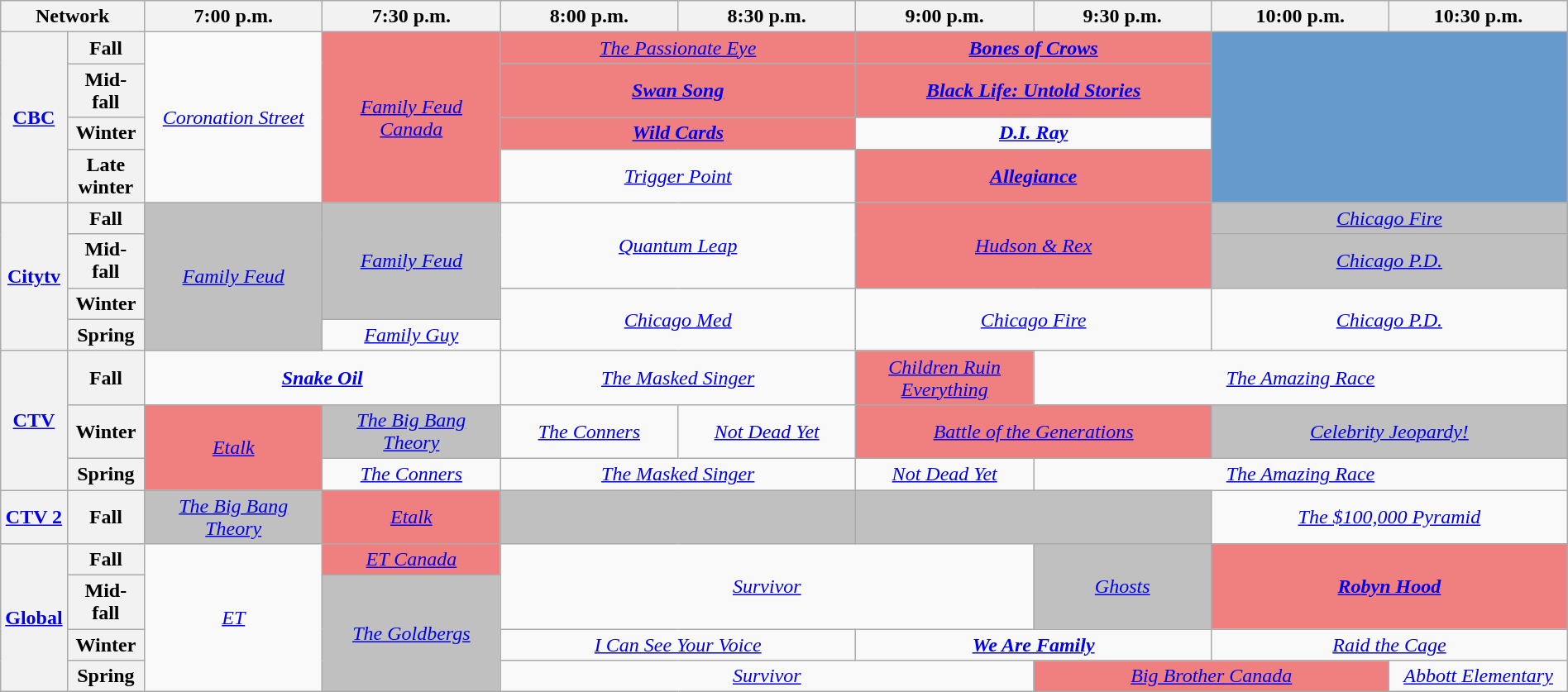<table class=wikitable style=width:100%;margin-right:0;text-align:center>
<tr>
<th style=width:8% colspan=2>Network</th>
<th style=width:11.5%>7:00 p.m.</th>
<th style=width:11.5%>7:30 p.m.</th>
<th style=width:11.5%>8:00 p.m.</th>
<th style=width:11.5%>8:30 p.m.</th>
<th style=width:11.5%>9:00 p.m.</th>
<th style=width:11.5%>9:30 p.m.</th>
<th style=width:11.5%>10:00 p.m.</th>
<th style=width:11.5%>10:30 p.m.</th>
</tr>
<tr>
<th rowspan=4><a href='#'>CBC</a></th>
<th>Fall</th>
<td rowspan=4><em><a href='#'>Coronation Street</a></em></td>
<td rowspan=4 style=background:#F08080><em><a href='#'>Family Feud Canada</a></em> </td>
<td colspan=2 style=background:#F08080><em><a href='#'>The Passionate Eye</a></em> </td>
<td colspan=2 style=background:#F08080><strong><em><a href='#'>Bones of Crows</a></em></strong> </td>
<td rowspan=4 colspan=2 style=background:#6699CC></td>
</tr>
<tr>
<th>Mid-fall</th>
<td colspan=2 style=background:#F08080><strong><em><a href='#'>Swan Song</a></em></strong> </td>
<td colspan=2 style=background:#F08080><strong><em><a href='#'>Black Life: Untold Stories</a></em></strong> </td>
</tr>
<tr>
<th>Winter</th>
<td colspan=2 style=background:#F08080><strong><em><a href='#'>Wild Cards</a></em></strong> </td>
<td colspan=2><strong><em><a href='#'>D.I. Ray</a></em></strong> </td>
</tr>
<tr>
<th>Late winter</th>
<td colspan=2><em><a href='#'>Trigger Point</a></em> </td>
<td colspan=2 style=background:#F08080><strong><em><a href='#'>Allegiance</a></em></strong> </td>
</tr>
<tr>
<th rowspan=4><a href='#'>Citytv</a></th>
<th>Fall</th>
<td style=background:#C0C0C0 rowspan=4><em><a href='#'>Family Feud</a></em> </td>
<td style=background:#C0C0C0 rowspan=3><em><a href='#'>Family Feud</a></em> </td>
<td colspan=2 rowspan=2><em><a href='#'>Quantum Leap</a></em> </td>
<td colspan=2 style=background:#F08080 rowspan=2><em><a href='#'>Hudson & Rex</a></em> </td>
<td colspan=2 style=background:#C0C0C0><em><a href='#'>Chicago Fire</a></em> </td>
</tr>
<tr>
<th>Mid-fall</th>
<td colspan=2 style=background:#C0C0C0><em><a href='#'>Chicago P.D.</a></em> </td>
</tr>
<tr>
<th>Winter</th>
<td colspan=2 rowspan=2><em><a href='#'>Chicago Med</a></em> </td>
<td colspan=2 rowspan=2><em><a href='#'>Chicago Fire</a></em> </td>
<td colspan=2 rowspan=2rowspan=2><em><a href='#'>Chicago P.D.</a></em> </td>
</tr>
<tr>
<th>Spring</th>
<td><em><a href='#'>Family Guy</a></em> </td>
</tr>
<tr>
<th rowspan=3><a href='#'>CTV</a></th>
<th>Fall</th>
<td colspan=2><strong><em><a href='#'>Snake Oil</a></em></strong> </td>
<td colspan=2><em><a href='#'>The Masked Singer</a></em> </td>
<td style=background:#F08080><em><a href='#'>Children Ruin Everything</a></em> </td>
<td colspan=3><em><a href='#'>The Amazing Race</a></em> </td>
</tr>
<tr>
<th>Winter</th>
<td style=background:#F08080 rowspan=2><em><a href='#'>Etalk</a></em></td>
<td style=background:#C0C0C0><em><a href='#'>The Big Bang Theory</a></em> </td>
<td><em><a href='#'>The Conners</a></em> </td>
<td><em><a href='#'>Not Dead Yet</a></em> </td>
<td style=background:#F08080 colspan=2><em><a href='#'>Battle of the Generations</a></em></td>
<td style=background:#C0C0C0 colspan=2><em><a href='#'>Celebrity Jeopardy!</a></em> </td>
</tr>
<tr>
<th>Spring</th>
<td><em><a href='#'>The Conners</a></em></td>
<td colspan=2><em><a href='#'>The Masked Singer</a></em> </td>
<td><em><a href='#'>Not Dead Yet</a></em></td>
<td colspan=3><em><a href='#'>The Amazing Race</a></em> </td>
</tr>
<tr>
<th><a href='#'>CTV 2</a></th>
<th>Fall</th>
<td style=background:#C0C0C0><em><a href='#'>The Big Bang Theory</a></em> </td>
<td style=background:#F08080><em><a href='#'>Etalk</a></em></td>
<td colspan=2 style=background:#C0C0C0> </td>
<td colspan=2 style=background:#C0C0C0> </td>
<td colspan=2><em><a href='#'>The $100,000 Pyramid</a></em> </td>
</tr>
<tr>
<th rowspan=4><a href='#'>Global</a></th>
<th>Fall</th>
<td rowspan=4><em><a href='#'>ET</a></em> </td>
<td style=background:#f08080><em><a href='#'>ET Canada</a></em></td>
<td colspan=3 rowspan=2><em><a href='#'>Survivor</a></em> </td>
<td style=background:#C0C0C0 rowspan=2><em><a href='#'>Ghosts</a></em> </td>
<td colspan=2 style=background:#F08080 rowspan=2><strong><em><a href='#'>Robyn Hood</a></em></strong> </td>
</tr>
<tr>
<th>Mid-fall</th>
<td style=background:#C0C0C0 rowspan=3><em><a href='#'>The Goldbergs</a></em> </td>
</tr>
<tr>
<th>Winter</th>
<td colspan=2><em><a href='#'>I Can See Your Voice</a></em> </td>
<td colspan=2><strong><em><a href='#'>We Are Family</a></em></strong> </td>
<td colspan=2><em><a href='#'>Raid the Cage</a></em> </td>
</tr>
<tr>
<th>Spring</th>
<td colspan=3><em><a href='#'>Survivor</a></em> </td>
<td colspan=2 style=background:#F08080><em><a href='#'>Big Brother Canada</a></em> </td>
<td><em><a href='#'>Abbott Elementary</a></em> </td>
</tr>
</table>
